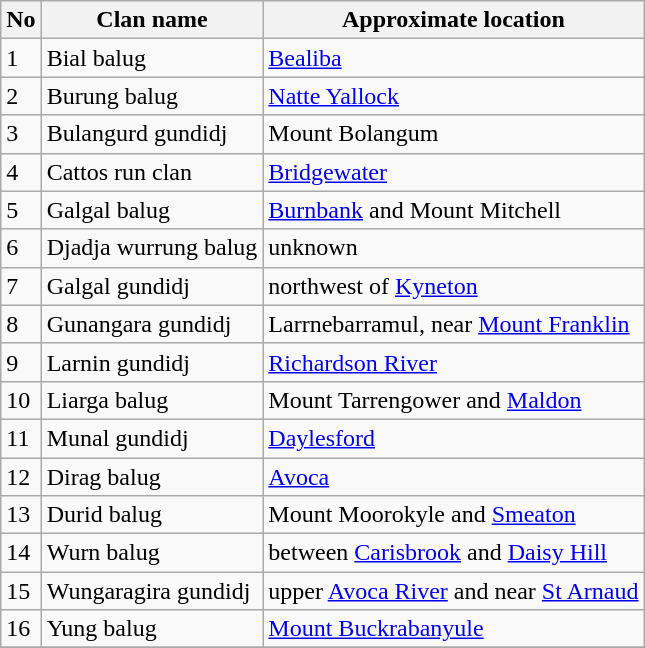<table class="wikitable">
<tr>
<th>No</th>
<th>Clan name</th>
<th>Approximate location</th>
</tr>
<tr>
<td>1</td>
<td>Bial balug</td>
<td><a href='#'>Bealiba</a></td>
</tr>
<tr>
<td>2</td>
<td>Burung balug</td>
<td><a href='#'>Natte Yallock</a></td>
</tr>
<tr>
<td>3</td>
<td>Bulangurd gundidj</td>
<td>Mount Bolangum</td>
</tr>
<tr>
<td>4</td>
<td>Cattos run clan</td>
<td><a href='#'>Bridgewater</a></td>
</tr>
<tr>
<td>5</td>
<td>Galgal balug</td>
<td><a href='#'>Burnbank</a> and Mount Mitchell</td>
</tr>
<tr>
<td>6</td>
<td>Djadja wurrung balug</td>
<td>unknown</td>
</tr>
<tr>
<td>7</td>
<td>Galgal gundidj</td>
<td>northwest of <a href='#'>Kyneton</a></td>
</tr>
<tr>
<td>8</td>
<td>Gunangara gundidj</td>
<td>Larrnebarramul, near <a href='#'>Mount Franklin</a></td>
</tr>
<tr>
<td>9</td>
<td>Larnin gundidj</td>
<td><a href='#'>Richardson River</a></td>
</tr>
<tr>
<td>10</td>
<td>Liarga balug</td>
<td>Mount Tarrengower and <a href='#'>Maldon</a></td>
</tr>
<tr>
<td>11</td>
<td>Munal gundidj</td>
<td><a href='#'>Daylesford</a></td>
</tr>
<tr>
<td>12</td>
<td>Dirag balug</td>
<td><a href='#'>Avoca</a></td>
</tr>
<tr>
<td>13</td>
<td>Durid balug</td>
<td>Mount Moorokyle and <a href='#'>Smeaton</a></td>
</tr>
<tr>
<td>14</td>
<td>Wurn balug</td>
<td>between <a href='#'>Carisbrook</a> and <a href='#'>Daisy Hill</a></td>
</tr>
<tr>
<td>15</td>
<td>Wungaragira gundidj</td>
<td>upper <a href='#'>Avoca River</a> and near <a href='#'>St Arnaud</a></td>
</tr>
<tr>
<td>16</td>
<td>Yung balug</td>
<td><a href='#'>Mount Buckrabanyule</a></td>
</tr>
<tr>
</tr>
</table>
